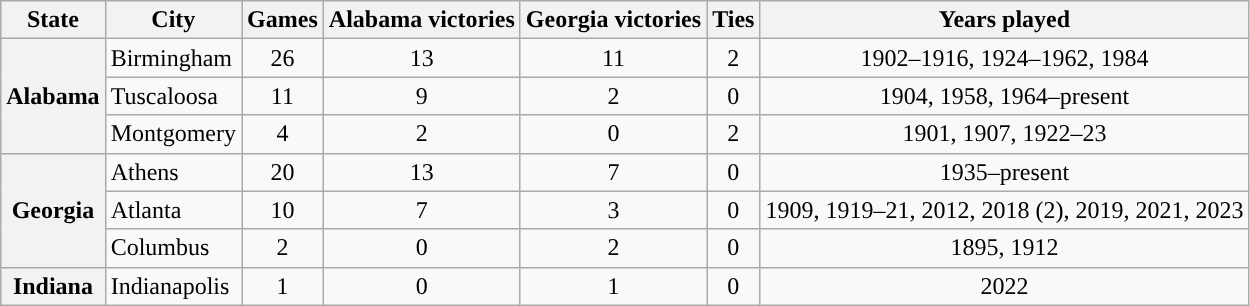<table class="wikitable">
<tr>
<th>State</th>
<th>City</th>
<th>Games</th>
<th>Alabama victories</th>
<th>Georgia victories</th>
<th>Ties</th>
<th>Years played</th>
</tr>
<tr>
<th rowspan="3">Alabama</th>
<td>Birmingham</td>
<td style="text-align:center;">26</td>
<td style="text-align:center;">13</td>
<td style="text-align:center;">11</td>
<td style="text-align:center;">2</td>
<td style="text-align:center;">1902–1916, 1924–1962, 1984</td>
</tr>
<tr>
<td>Tuscaloosa</td>
<td style="text-align:center;">11</td>
<td style="text-align:center;">9</td>
<td style="text-align:center;">2</td>
<td style="text-align:center;">0</td>
<td style="text-align:center;">1904, 1958, 1964–present</td>
</tr>
<tr>
<td>Montgomery</td>
<td style="text-align:center;">4</td>
<td style="text-align:center;">2</td>
<td style="text-align:center;">0</td>
<td style="text-align:center;">2</td>
<td style="text-align:center;">1901, 1907, 1922–23</td>
</tr>
<tr>
<th rowspan="3">Georgia</th>
<td>Athens</td>
<td style="text-align:center;">20</td>
<td style="text-align:center;">13</td>
<td style="text-align:center;">7</td>
<td style="text-align:center;">0</td>
<td style="text-align:center;">1935–present</td>
</tr>
<tr>
<td>Atlanta</td>
<td style="text-align:center;">10</td>
<td style="text-align:center;">7</td>
<td style="text-align:center;">3</td>
<td style="text-align:center;">0</td>
<td style="text-align:center;">1909, 1919–21, 2012, 2018 (2), 2019, 2021, 2023</td>
</tr>
<tr>
<td>Columbus</td>
<td style="text-align:center;">2</td>
<td style="text-align:center;">0</td>
<td style="text-align:center;">2</td>
<td style="text-align:center;">0</td>
<td style="text-align:center;">1895, 1912</td>
</tr>
<tr>
<th>Indiana</th>
<td>Indianapolis</td>
<td style="text-align:center;">1</td>
<td style="text-align:center;">0</td>
<td style="text-align:center;">1</td>
<td style="text-align:center;">0</td>
<td style="text-align:center;">2022</td>
</tr>
</table>
